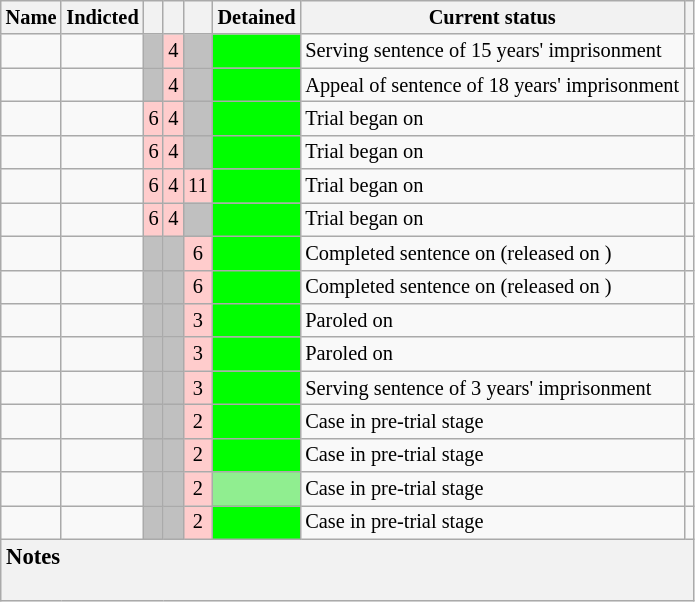<table class="wikitable sortable sticky-header sort-under" style="text-align:left">
<tr style="font-size:85%">
<th>Name</th>
<th>Indicted</th>
<th></th>
<th></th>
<th></th>
<th>Detained</th>
<th>Current status</th>
<th class="unsortable"></th>
</tr>
<tr style="font-size:85%">
<td></td>
<td></td>
<td align="center" style="background:#C0C0C0"></td>
<td align="center" style="background:#FFCCCC">4</td>
<td align="center" style="background:#C0C0C0"></td>
<td style="background:#00FF00"></td>
<td>Serving sentence of 15 years' imprisonment</td>
<td align="center"></td>
</tr>
<tr style="font-size:85%">
<td></td>
<td></td>
<td align="center" style="background:#C0C0C0"></td>
<td align="center" style="background:#FFCCCC">4</td>
<td align="center" style="background:#C0C0C0"></td>
<td style="background:#00FF00"></td>
<td>Appeal of sentence of 18 years' imprisonment</td>
<td align="center"></td>
</tr>
<tr style="font-size:85%">
<td></td>
<td></td>
<td align="center" style="background:#FFCCCC">6</td>
<td align="center" style="background:#FFCCCC">4</td>
<td align="center" style="background:#C0C0C0"></td>
<td style="background:#00FF00"></td>
<td>Trial began on </td>
<td align="center"></td>
</tr>
<tr style="font-size:85%">
<td></td>
<td></td>
<td align="center" style="background:#FFCCCC">6</td>
<td align="center" style="background:#FFCCCC">4</td>
<td align="center" style="background:#C0C0C0"></td>
<td style="background:#00FF00"></td>
<td>Trial began on </td>
<td align="center"></td>
</tr>
<tr style="font-size:85%">
<td></td>
<td></td>
<td align="center" style="background:#FFCCCC">6</td>
<td align="center" style="background:#FFCCCC">4</td>
<td align="center" style="background:#FFCCCC">11</td>
<td style="background:#00FF00"></td>
<td>Trial began on </td>
<td align="center"></td>
</tr>
<tr style="font-size:85%">
<td></td>
<td></td>
<td align="center" style="background:#FFCCCC">6</td>
<td align="center" style="background:#FFCCCC">4</td>
<td align="center" style="background:#C0C0C0"></td>
<td style="background:#00FF00"></td>
<td>Trial began on </td>
<td align="center"></td>
</tr>
<tr style="font-size:85%">
<td></td>
<td></td>
<td align="center" style="background:#C0C0C0"></td>
<td align="center" style="background:#C0C0C0"></td>
<td align="center" style="background:#FFCCCC">6</td>
<td style="background:#00FF00"></td>
<td>Completed sentence on  (released on )</td>
<td align="center"></td>
</tr>
<tr style="font-size:85%">
<td></td>
<td></td>
<td align="center" style="background:#C0C0C0"></td>
<td align="center" style="background:#C0C0C0"></td>
<td align="center" style="background:#FFCCCC">6</td>
<td style="background:#00FF00"></td>
<td>Completed sentence on  (released on )</td>
<td align="center"></td>
</tr>
<tr style="font-size:85%">
<td></td>
<td></td>
<td align="center" style="background:#C0C0C0"></td>
<td align="center" style="background:#C0C0C0"></td>
<td align="center" style="background:#FFCCCC">3</td>
<td style="background:#00FF00"></td>
<td>Paroled on </td>
<td align="center"></td>
</tr>
<tr style="font-size:85%">
<td></td>
<td></td>
<td align="center" style="background:#C0C0C0"></td>
<td align="center" style="background:#C0C0C0"></td>
<td align="center" style="background:#FFCCCC">3</td>
<td style="background:#00FF00"></td>
<td>Paroled on </td>
<td align="center"></td>
</tr>
<tr style="font-size:85%">
<td></td>
<td></td>
<td align="center" style="background:#C0C0C0"></td>
<td align="center" style="background:#C0C0C0"></td>
<td align="center" style="background:#FFCCCC">3</td>
<td style="background:#00FF00"></td>
<td>Serving sentence of 3 years' imprisonment</td>
<td align="center"></td>
</tr>
<tr style="font-size:85%">
<td></td>
<td></td>
<td align="center" style="background:#C0C0C0"></td>
<td align="center" style="background:#C0C0C0"></td>
<td align="center" style="background:#FFCCCC">2</td>
<td style="background:#00FF00"></td>
<td>Case in pre-trial stage</td>
<td align="center"></td>
</tr>
<tr style="font-size:85%">
<td></td>
<td></td>
<td align="center" style="background:#C0C0C0"></td>
<td align="center" style="background:#C0C0C0"></td>
<td align="center" style="background:#FFCCCC">2</td>
<td style="background:#00FF00"></td>
<td>Case in pre-trial stage</td>
<td align="center"></td>
</tr>
<tr style="font-size:85%">
<td></td>
<td></td>
<td align="center" style="background:#C0C0C0"></td>
<td align="center" style="background:#C0C0C0"></td>
<td align="center" style="background:#FFCCCC">2</td>
<td style="background:#90EE90"></td>
<td>Case in pre-trial stage</td>
<td align="center"></td>
</tr>
<tr style="font-size:85%">
<td></td>
<td></td>
<td align="center" style="background:#C0C0C0"></td>
<td align="center" style="background:#C0C0C0"></td>
<td align="center" style="background:#FFCCCC">2</td>
<td style="background:#00FF00"></td>
<td>Case in pre-trial stage</td>
<td align="center"></td>
</tr>
<tr class="sortbottom">
<td colspan="8" style="font-size:94.44%; background:#F2F2F2"><strong>Notes</strong><br><br></td>
</tr>
</table>
